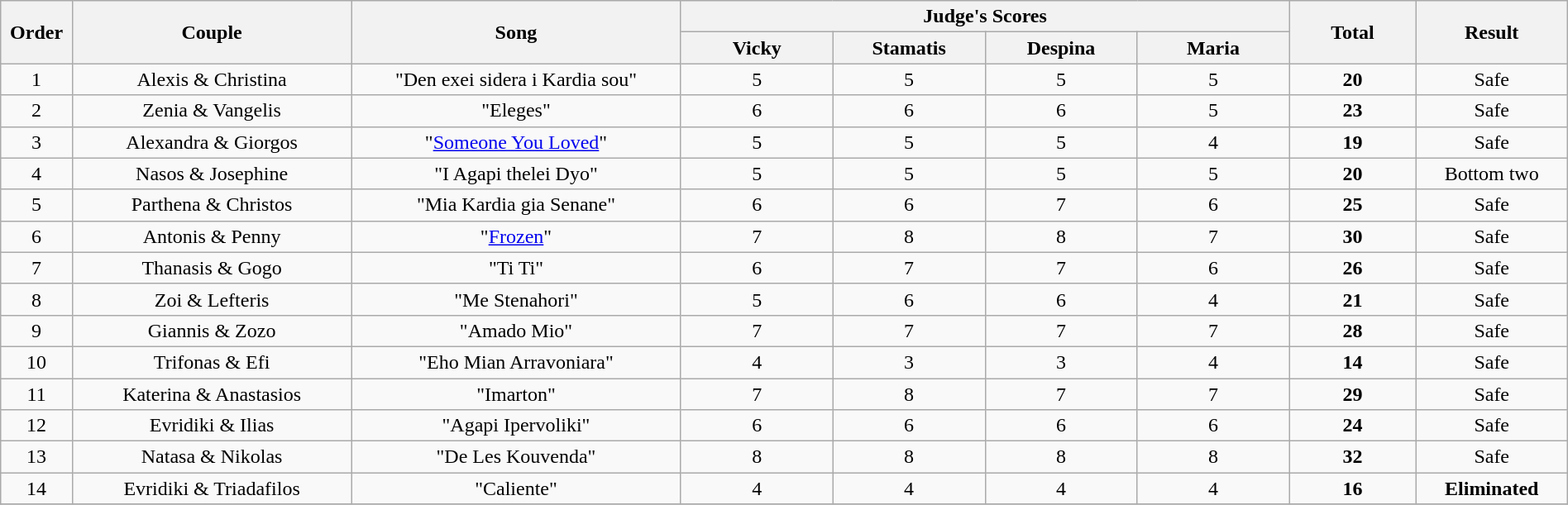<table class="wikitable sortable center" style="text-align:center; width:100%;">
<tr>
<th rowspan="2" style="width:01%;">Order</th>
<th rowspan="2" style="width:11%;">Couple</th>
<th rowspan="2" style="width:13%;">Song</th>
<th colspan="4" style="width:24%;">Judge's Scores</th>
<th rowspan="2" style="width:05%;">Total</th>
<th rowspan="2" style="width:05%;">Result</th>
</tr>
<tr>
<th style="width:06%;">Vicky</th>
<th style="width:06%;">Stamatis</th>
<th style="width:06%;">Despina</th>
<th style="width:06%;">Maria</th>
</tr>
<tr>
<td>1</td>
<td>Alexis & Christina</td>
<td>"Den exei sidera i Kardia sou"</td>
<td>5</td>
<td>5</td>
<td>5</td>
<td>5</td>
<td><strong>20</strong></td>
<td>Safe</td>
</tr>
<tr>
<td>2</td>
<td>Zenia & Vangelis</td>
<td>"Eleges"</td>
<td>6</td>
<td>6</td>
<td>6</td>
<td>5</td>
<td><strong>23</strong></td>
<td>Safe</td>
</tr>
<tr>
<td>3</td>
<td>Alexandra & Giorgos</td>
<td>"<a href='#'>Someone You Loved</a>"</td>
<td>5</td>
<td>5</td>
<td>5</td>
<td>4</td>
<td><strong>19</strong></td>
<td>Safe</td>
</tr>
<tr>
<td>4</td>
<td>Nasos & Josephine</td>
<td>"I Agapi thelei Dyo"</td>
<td>5</td>
<td>5</td>
<td>5</td>
<td>5</td>
<td><strong>20</strong></td>
<td>Bottom two</td>
</tr>
<tr>
<td>5</td>
<td>Parthena & Christos</td>
<td>"Mia Kardia gia Senane"</td>
<td>6</td>
<td>6</td>
<td>7</td>
<td>6</td>
<td><strong>25</strong></td>
<td>Safe</td>
</tr>
<tr>
<td>6</td>
<td>Antonis & Penny</td>
<td>"<a href='#'>Frozen</a>"</td>
<td>7</td>
<td>8</td>
<td>8</td>
<td>7</td>
<td><strong>30</strong></td>
<td>Safe</td>
</tr>
<tr>
<td>7</td>
<td>Thanasis & Gogo</td>
<td>"Ti Ti"</td>
<td>6</td>
<td>7</td>
<td>7</td>
<td>6</td>
<td><strong>26</strong></td>
<td>Safe</td>
</tr>
<tr>
<td>8</td>
<td>Zoi & Lefteris</td>
<td>"Me Stenahori"</td>
<td>5</td>
<td>6</td>
<td>6</td>
<td>4</td>
<td><strong>21</strong></td>
<td>Safe</td>
</tr>
<tr>
<td>9</td>
<td>Giannis & Zozo</td>
<td>"Amado Mio"</td>
<td>7</td>
<td>7</td>
<td>7</td>
<td>7</td>
<td><strong>28</strong></td>
<td>Safe</td>
</tr>
<tr>
<td>10</td>
<td>Trifonas & Efi</td>
<td>"Eho Mian Arravoniara"</td>
<td>4</td>
<td>3</td>
<td>3</td>
<td>4</td>
<td><strong>14</strong></td>
<td>Safe</td>
</tr>
<tr>
<td>11</td>
<td>Katerina & Anastasios</td>
<td>"Imarton"</td>
<td>7</td>
<td>8</td>
<td>7</td>
<td>7</td>
<td><strong>29</strong></td>
<td>Safe</td>
</tr>
<tr>
<td>12</td>
<td>Evridiki & Ilias</td>
<td>"Agapi Ipervoliki"</td>
<td>6</td>
<td>6</td>
<td>6</td>
<td>6</td>
<td><strong>24</strong></td>
<td>Safe</td>
</tr>
<tr>
<td>13</td>
<td>Natasa & Nikolas</td>
<td>"De Les Kouvenda"</td>
<td>8</td>
<td>8</td>
<td>8</td>
<td>8</td>
<td><strong>32</strong></td>
<td>Safe</td>
</tr>
<tr>
<td>14</td>
<td>Evridiki & Triadafilos</td>
<td>"Caliente"</td>
<td>4</td>
<td>4</td>
<td>4</td>
<td>4</td>
<td><strong>16</strong></td>
<td><strong>Eliminated</strong></td>
</tr>
<tr>
</tr>
</table>
